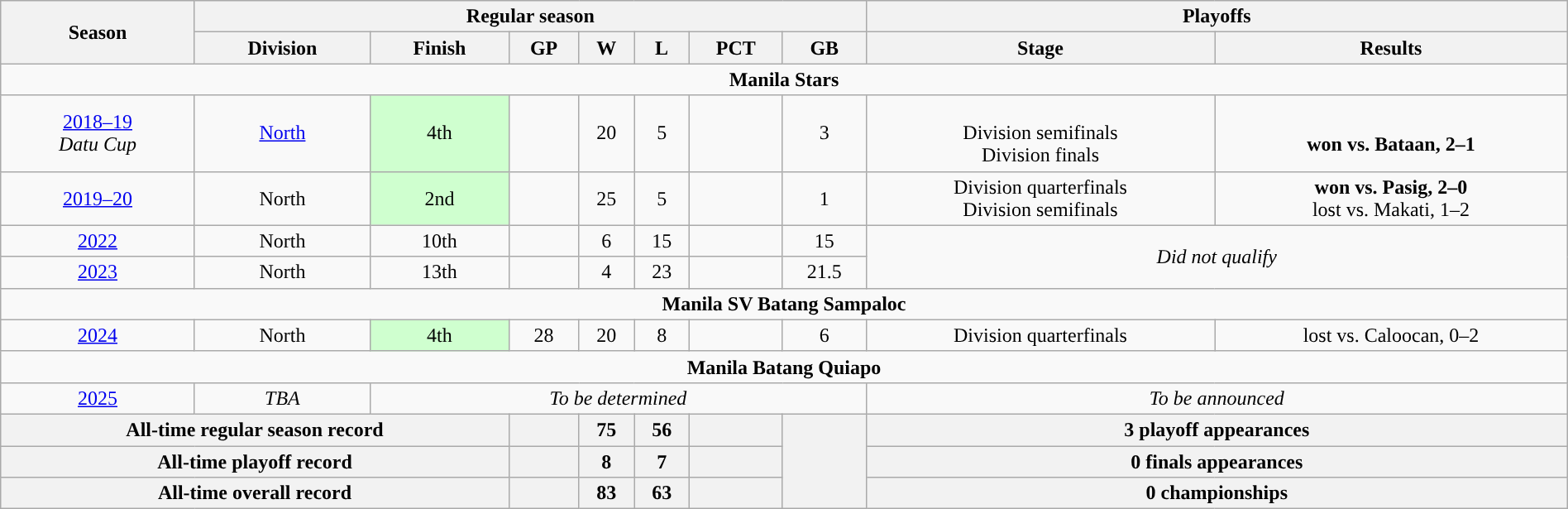<table class=wikitable style="width:100%; text-align:center">
<tr>
<th rowspan=2>Season</th>
<th colspan=7>Regular season</th>
<th colspan=2>Playoffs</th>
</tr>
<tr>
<th>Division</th>
<th>Finish</th>
<th>GP</th>
<th>W</th>
<th>L</th>
<th>PCT</th>
<th>GB</th>
<th>Stage</th>
<th>Results</th>
</tr>
<tr>
<td colspan=10><span><strong>Manila Stars</strong></span></td>
</tr>
<tr>
<td><a href='#'>2018–19</a> <br> <em>Datu Cup</em></td>
<td><a href='#'>North</a></td>
<td bgcolor="CFFFCF">4th</td>
<td></td>
<td>20</td>
<td>5</td>
<td></td>
<td>3</td>
<td><br>Division semifinals<br>Division finals</td>
<td><br><strong>won vs. Bataan, 2–1</strong><br></td>
</tr>
<tr>
<td><a href='#'>2019–20</a> <br> </td>
<td>North</td>
<td bgcolor="CFFFCF">2nd</td>
<td></td>
<td>25</td>
<td>5</td>
<td></td>
<td>1</td>
<td>Division quarterfinals<br>Division semifinals</td>
<td><strong>won vs. Pasig, 2–0</strong><br>lost vs. Makati, 1–2</td>
</tr>
<tr>
<td><a href='#'>2022</a></td>
<td>North</td>
<td>10th</td>
<td></td>
<td>6</td>
<td>15</td>
<td></td>
<td>15</td>
<td rowspan="2" colspan="2"><em>Did not qualify</em></td>
</tr>
<tr>
<td><a href='#'>2023</a></td>
<td>North</td>
<td>13th</td>
<td></td>
<td>4</td>
<td>23</td>
<td></td>
<td>21.5</td>
</tr>
<tr>
<td colspan=10><span><strong>Manila SV Batang Sampaloc</strong></span></td>
</tr>
<tr>
<td><a href='#'>2024</a></td>
<td>North</td>
<td bgcolor="CFFFCF">4th</td>
<td>28</td>
<td>20</td>
<td>8</td>
<td></td>
<td>6</td>
<td>Division quarterfinals</td>
<td>lost vs. Caloocan, 0–2</td>
</tr>
<tr>
<td colspan=10><span><strong>Manila Batang Quiapo</strong></span></td>
</tr>
<tr>
<td><a href='#'>2025</a></td>
<td><em>TBA</em></td>
<td colspan=6><em>To be determined</em></td>
<td colspan=2><em>To be announced</em></td>
</tr>
<tr>
<th colspan=3>All-time regular season record</th>
<th></th>
<th>75</th>
<th>56</th>
<th></th>
<th rowspan=3></th>
<th colspan=3>3 playoff appearances</th>
</tr>
<tr>
<th colspan=3>All-time playoff record</th>
<th></th>
<th>8</th>
<th>7</th>
<th></th>
<th colspan=3>0 finals appearances</th>
</tr>
<tr>
<th colspan=3>All-time overall record</th>
<th></th>
<th>83</th>
<th>63</th>
<th></th>
<th colspan=3>0 championships</th>
</tr>
</table>
